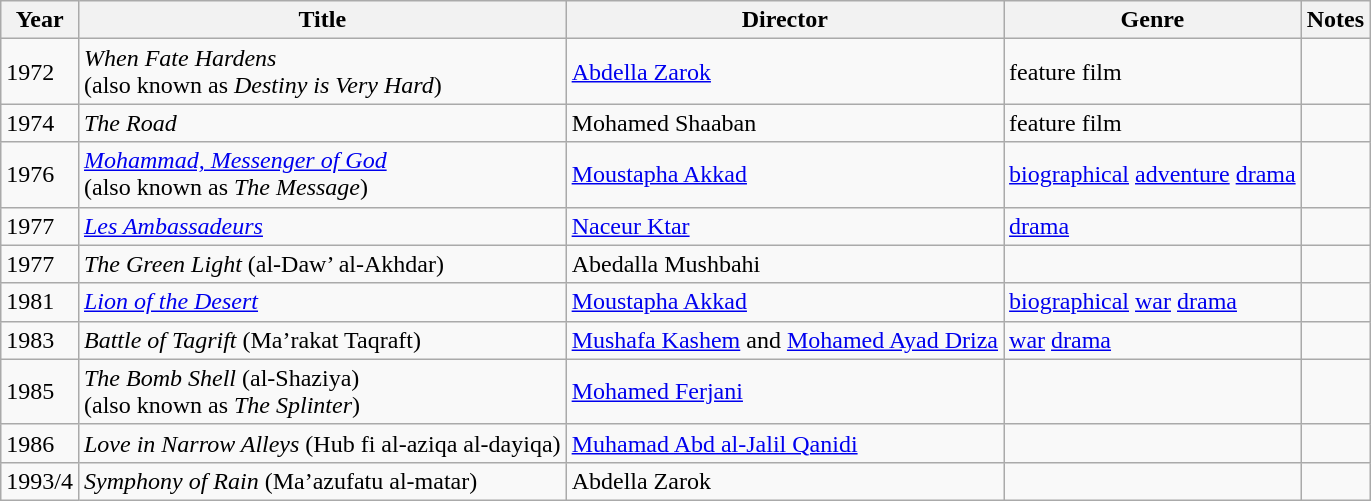<table class="wikitable sortable">
<tr>
<th>Year</th>
<th>Title</th>
<th>Director</th>
<th>Genre</th>
<th class="unsortable">Notes</th>
</tr>
<tr>
<td>1972</td>
<td><em>When Fate Hardens</em><br>(also known as <em>Destiny is Very Hard</em>)</td>
<td><a href='#'>Abdella Zarok</a></td>
<td>feature film</td>
<td></td>
</tr>
<tr>
<td>1974</td>
<td><em>The Road</em></td>
<td>Mohamed Shaaban</td>
<td>feature film</td>
<td></td>
</tr>
<tr>
<td>1976</td>
<td><em><a href='#'>Mohammad, Messenger of God</a></em><br>(also known as <em>The Message</em>)</td>
<td><a href='#'>Moustapha Akkad</a></td>
<td><a href='#'>biographical</a> <a href='#'>adventure</a> <a href='#'>drama</a></td>
<td></td>
</tr>
<tr>
<td>1977</td>
<td><em><a href='#'>Les Ambassadeurs</a></em></td>
<td><a href='#'>Naceur Ktar</a></td>
<td><a href='#'>drama</a></td>
<td></td>
</tr>
<tr>
<td>1977</td>
<td><em>The Green Light</em> (al-Daw’ al-Akhdar)</td>
<td>Abedalla Mushbahi</td>
<td></td>
<td></td>
</tr>
<tr>
<td>1981</td>
<td><em><a href='#'>Lion of the Desert</a></em></td>
<td><a href='#'>Moustapha Akkad</a></td>
<td><a href='#'>biographical</a> <a href='#'>war</a> <a href='#'>drama</a></td>
<td></td>
</tr>
<tr>
<td>1983</td>
<td><em>Battle of Tagrift</em> (Ma’rakat Taqraft)</td>
<td><a href='#'>Mushafa Kashem</a> and <a href='#'>Mohamed Ayad Driza</a></td>
<td><a href='#'>war</a> <a href='#'>drama</a></td>
<td></td>
</tr>
<tr>
<td>1985</td>
<td><em>The Bomb Shell</em> (al-Shaziya)<br>(also known as <em>The Splinter</em>)</td>
<td><a href='#'>Mohamed Ferjani</a></td>
<td></td>
<td></td>
</tr>
<tr>
<td>1986</td>
<td><em>Love in Narrow Alleys</em> (Hub fi al-aziqa al-dayiqa)</td>
<td><a href='#'>Muhamad Abd al-Jalil Qanidi</a></td>
<td></td>
<td></td>
</tr>
<tr>
<td>1993/4</td>
<td><em>Symphony of Rain</em> (Ma’azufatu al-matar)</td>
<td>Abdella Zarok</td>
<td></td>
<td></td>
</tr>
</table>
